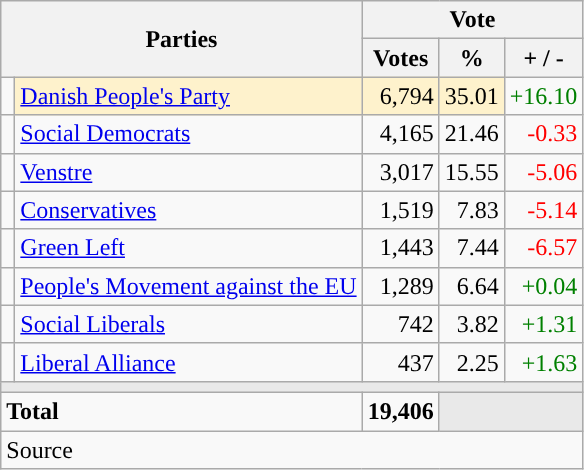<table class="wikitable" style="text-align:right;">
<tr>
<th style="text-align:centre;" rowspan="2" colspan="2" width="225">Parties</th>
<th colspan="3">Vote</th>
</tr>
<tr>
<th width="15">Votes</th>
<th width="15">%</th>
<th width="15">+ / -</th>
</tr>
<tr>
<td width="2" style="color:inherit;background:"></td>
<td bgcolor=#fef2cc   align="left"><a href='#'>Danish People's Party</a></td>
<td bgcolor=#fef2cc>6,794</td>
<td bgcolor=#fef2cc>35.01</td>
<td style=color:green;>+16.10</td>
</tr>
<tr>
<td width="2" style="color:inherit;background:"></td>
<td align="left"><a href='#'>Social Democrats</a></td>
<td>4,165</td>
<td>21.46</td>
<td style=color:red;>-0.33</td>
</tr>
<tr>
<td width="2" style="color:inherit;background:"></td>
<td align="left"><a href='#'>Venstre</a></td>
<td>3,017</td>
<td>15.55</td>
<td style=color:red;>-5.06</td>
</tr>
<tr>
<td width="2" style="color:inherit;background:"></td>
<td align="left"><a href='#'>Conservatives</a></td>
<td>1,519</td>
<td>7.83</td>
<td style=color:red;>-5.14</td>
</tr>
<tr>
<td width="2" style="color:inherit;background:"></td>
<td align="left"><a href='#'>Green Left</a></td>
<td>1,443</td>
<td>7.44</td>
<td style=color:red;>-6.57</td>
</tr>
<tr>
<td width="2" style="color:inherit;background:"></td>
<td align="left"><a href='#'>People's Movement against the EU</a></td>
<td>1,289</td>
<td>6.64</td>
<td style=color:green;>+0.04</td>
</tr>
<tr>
<td width="2" style="color:inherit;background:"></td>
<td align="left"><a href='#'>Social Liberals</a></td>
<td>742</td>
<td>3.82</td>
<td style=color:green;>+1.31</td>
</tr>
<tr>
<td width="2" style="color:inherit;background:"></td>
<td align="left"><a href='#'>Liberal Alliance</a></td>
<td>437</td>
<td>2.25</td>
<td style=color:green;>+1.63</td>
</tr>
<tr>
<td colspan="7" bgcolor="#E9E9E9"></td>
</tr>
<tr>
<td align="left" colspan="2"><strong>Total</strong></td>
<td><strong>19,406</strong></td>
<td bgcolor="#E9E9E9" colspan="2"></td>
</tr>
<tr>
<td align="left" colspan="6">Source</td>
</tr>
</table>
